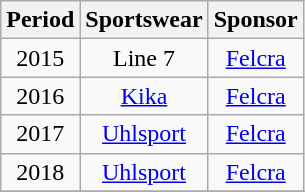<table class="wikitable" style="text-align: center">
<tr>
<th>Period</th>
<th>Sportswear</th>
<th>Sponsor</th>
</tr>
<tr>
<td>2015</td>
<td> Line 7</td>
<td><a href='#'>Felcra</a></td>
</tr>
<tr>
<td>2016</td>
<td> <a href='#'>Kika</a></td>
<td><a href='#'>Felcra</a></td>
</tr>
<tr>
<td>2017</td>
<td> <a href='#'>Uhlsport</a></td>
<td><a href='#'>Felcra</a></td>
</tr>
<tr>
<td>2018</td>
<td> <a href='#'>Uhlsport</a></td>
<td><a href='#'>Felcra</a></td>
</tr>
<tr>
</tr>
</table>
